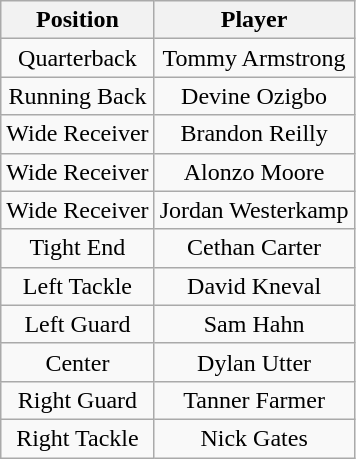<table class="wikitable" style="text-align: center;">
<tr>
<th>Position</th>
<th>Player</th>
</tr>
<tr>
<td>Quarterback</td>
<td>Tommy Armstrong</td>
</tr>
<tr>
<td>Running Back</td>
<td>Devine Ozigbo</td>
</tr>
<tr>
<td>Wide Receiver</td>
<td>Brandon Reilly</td>
</tr>
<tr>
<td>Wide Receiver</td>
<td>Alonzo Moore</td>
</tr>
<tr>
<td>Wide Receiver</td>
<td>Jordan Westerkamp</td>
</tr>
<tr>
<td>Tight End</td>
<td>Cethan Carter</td>
</tr>
<tr>
<td>Left Tackle</td>
<td>David Kneval</td>
</tr>
<tr>
<td>Left Guard</td>
<td>Sam Hahn</td>
</tr>
<tr>
<td>Center</td>
<td>Dylan Utter</td>
</tr>
<tr>
<td>Right Guard</td>
<td>Tanner Farmer</td>
</tr>
<tr>
<td>Right Tackle</td>
<td>Nick Gates</td>
</tr>
</table>
